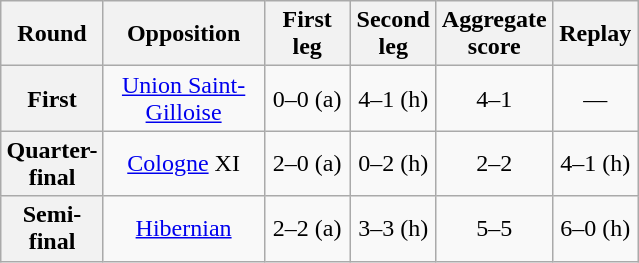<table class="wikitable plainrowheaders" style="text-align:center;margin-left:1em;float:right">
<tr>
<th scope="col" style="width:25px;">Round</th>
<th scope="col" style="width:100px;">Opposition</th>
<th scope="col" style="width:50px;">First leg</th>
<th scope="col" style="width:50px;">Second leg</th>
<th scope="col" style="width:50px;">Aggregate score</th>
<th scope="col" style="width:50px;">Replay</th>
</tr>
<tr>
<th scope="row" style="text-align:center">First</th>
<td><a href='#'>Union Saint-Gilloise</a></td>
<td>0–0 (a)</td>
<td>4–1 (h)</td>
<td>4–1</td>
<td>—</td>
</tr>
<tr>
<th scope="row" style="text-align:center">Quarter-final</th>
<td><a href='#'>Cologne</a> XI</td>
<td>2–0 (a)</td>
<td>0–2 (h)</td>
<td>2–2</td>
<td>4–1 (h)</td>
</tr>
<tr>
<th scope="row" style="text-align:center">Semi-final</th>
<td><a href='#'>Hibernian</a></td>
<td>2–2 (a)</td>
<td>3–3 (h)</td>
<td>5–5</td>
<td>6–0 (h)</td>
</tr>
</table>
